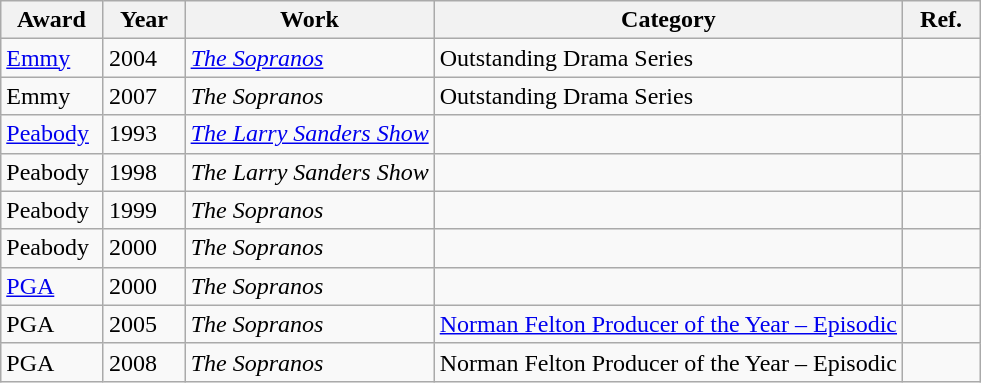<table class="wikitable sortable" style="text-align:left;">
<tr>
<th>  Award  </th>
<th>  Year  </th>
<th>  Work  </th>
<th>  Category  </th>
<th class="unsortable">  Ref.  </th>
</tr>
<tr>
<td><a href='#'>Emmy</a></td>
<td>2004</td>
<td><em><a href='#'>The Sopranos</a></em></td>
<td>Outstanding Drama Series</td>
<td></td>
</tr>
<tr>
<td>Emmy</td>
<td>2007</td>
<td><em>The Sopranos</em></td>
<td>Outstanding Drama Series</td>
<td></td>
</tr>
<tr>
<td><a href='#'>Peabody</a></td>
<td>1993</td>
<td><em><a href='#'>The Larry Sanders Show</a></em></td>
<td></td>
<td></td>
</tr>
<tr>
<td>Peabody</td>
<td>1998</td>
<td><em>The Larry Sanders Show</em></td>
<td></td>
<td></td>
</tr>
<tr>
<td>Peabody</td>
<td>1999</td>
<td><em>The Sopranos</em></td>
<td></td>
<td></td>
</tr>
<tr>
<td>Peabody</td>
<td>2000</td>
<td><em>The Sopranos</em></td>
<td></td>
<td></td>
</tr>
<tr>
<td><a href='#'>PGA</a></td>
<td>2000</td>
<td><em>The Sopranos</em></td>
<td></td>
<td></td>
</tr>
<tr>
<td>PGA</td>
<td>2005</td>
<td><em>The Sopranos</em></td>
<td><a href='#'>Norman Felton Producer of the Year – Episodic</a></td>
<td></td>
</tr>
<tr>
<td>PGA</td>
<td>2008</td>
<td><em>The Sopranos</em></td>
<td>Norman Felton Producer of the Year – Episodic</td>
<td></td>
</tr>
</table>
